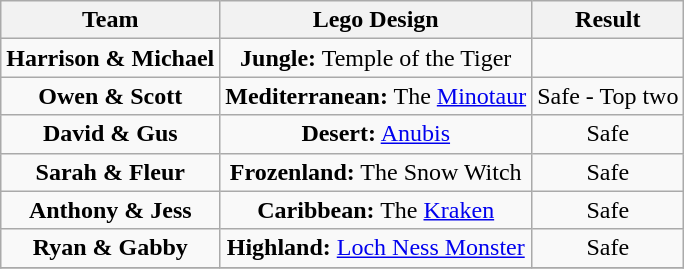<table class="wikitable" style="text-align:center">
<tr valign="top">
<th>Team</th>
<th>Lego Design</th>
<th>Result</th>
</tr>
<tr>
<td><strong>Harrison & Michael</strong></td>
<td><strong>Jungle:</strong> Temple of the Tiger</td>
<td></td>
</tr>
<tr>
<td><strong>Owen & Scott</strong></td>
<td><strong>Mediterranean:</strong> The <a href='#'>Minotaur</a></td>
<td>Safe - Top two</td>
</tr>
<tr>
<td><strong>David & Gus</strong></td>
<td><strong>Desert:</strong> <a href='#'>Anubis</a></td>
<td>Safe</td>
</tr>
<tr>
<td><strong>Sarah & Fleur</strong></td>
<td><strong>Frozenland:</strong> The Snow Witch</td>
<td>Safe</td>
</tr>
<tr>
<td><strong>Anthony & Jess</strong></td>
<td><strong>Caribbean:</strong> The <a href='#'>Kraken</a></td>
<td>Safe</td>
</tr>
<tr>
<td><strong>Ryan & Gabby</strong></td>
<td><strong>Highland:</strong> <a href='#'>Loch Ness Monster</a></td>
<td>Safe</td>
</tr>
<tr>
</tr>
</table>
